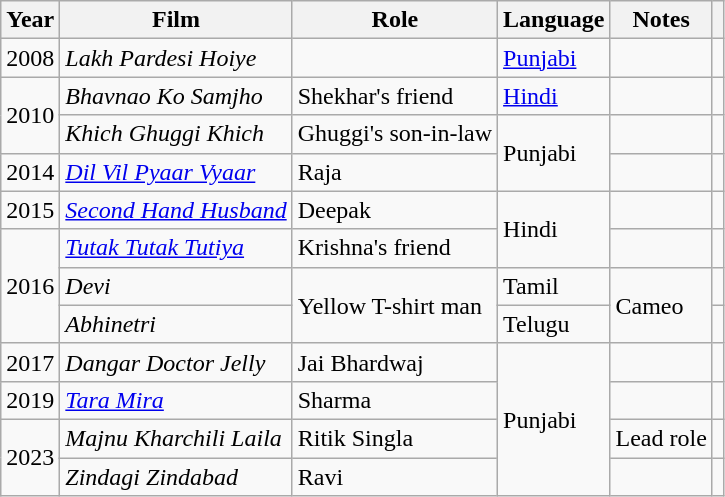<table class="wikitable sortable">
<tr>
<th>Year</th>
<th>Film</th>
<th>Role</th>
<th>Language</th>
<th>Notes</th>
<th class="unsortable"></th>
</tr>
<tr>
<td>2008</td>
<td><em>Lakh Pardesi Hoiye</em></td>
<td></td>
<td><a href='#'>Punjabi</a></td>
<td></td>
<td></td>
</tr>
<tr>
<td rowspan="2">2010</td>
<td><em>Bhavnao Ko Samjho</em></td>
<td>Shekhar's friend</td>
<td><a href='#'>Hindi</a></td>
<td></td>
<td></td>
</tr>
<tr>
<td><em>Khich Ghuggi Khich</em></td>
<td>Ghuggi's son-in-law</td>
<td rowspan="2">Punjabi</td>
<td></td>
<td></td>
</tr>
<tr>
<td>2014</td>
<td><em><a href='#'>Dil Vil Pyaar Vyaar</a></em></td>
<td>Raja</td>
<td></td>
<td></td>
</tr>
<tr>
<td>2015</td>
<td><em><a href='#'>Second Hand Husband</a></em></td>
<td>Deepak</td>
<td rowspan="2">Hindi</td>
<td></td>
<td></td>
</tr>
<tr>
<td rowspan="3">2016</td>
<td><em><a href='#'>Tutak Tutak Tutiya</a></em></td>
<td>Krishna's friend</td>
<td></td>
<td></td>
</tr>
<tr>
<td><em>Devi</em></td>
<td rowspan="2">Yellow T-shirt man</td>
<td>Tamil</td>
<td rowspan="2">Cameo</td>
<td></td>
</tr>
<tr>
<td><em>Abhinetri</em></td>
<td>Telugu</td>
<td></td>
</tr>
<tr>
<td>2017</td>
<td><em>Dangar Doctor Jelly</em></td>
<td>Jai Bhardwaj</td>
<td rowspan="4">Punjabi</td>
<td></td>
<td></td>
</tr>
<tr>
<td>2019</td>
<td><em><a href='#'>Tara Mira</a></em></td>
<td>Sharma</td>
<td></td>
<td></td>
</tr>
<tr>
<td rowspan="2">2023</td>
<td><em>Majnu Kharchili Laila</em></td>
<td>Ritik Singla</td>
<td>Lead role</td>
<td></td>
</tr>
<tr>
<td><em>Zindagi Zindabad</em></td>
<td>Ravi</td>
<td></td>
<td></td>
</tr>
</table>
